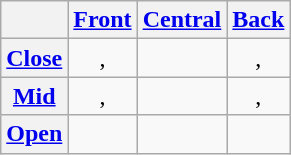<table class="wikitable" style="text-align:center">
<tr>
<th></th>
<th><a href='#'>Front</a></th>
<th><a href='#'>Central</a></th>
<th><a href='#'>Back</a></th>
</tr>
<tr>
<th><a href='#'>Close</a></th>
<td> ,  </td>
<td></td>
<td> ,  </td>
</tr>
<tr>
<th><a href='#'>Mid</a></th>
<td> ,  </td>
<td></td>
<td> ,  </td>
</tr>
<tr>
<th><a href='#'>Open</a></th>
<td></td>
<td> </td>
<td> </td>
</tr>
</table>
